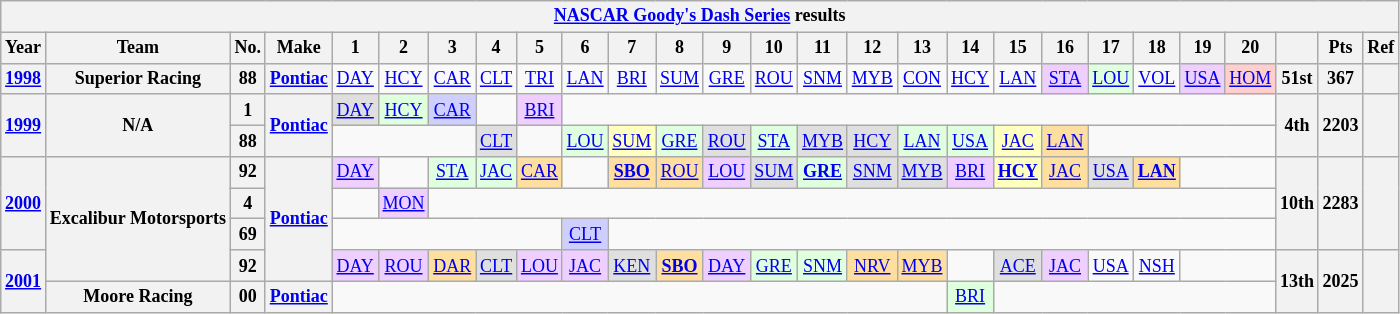<table class="wikitable" style="text-align:center; font-size:75%">
<tr>
<th colspan=32><a href='#'>NASCAR Goody's Dash Series</a> results</th>
</tr>
<tr>
<th>Year</th>
<th>Team</th>
<th>No.</th>
<th>Make</th>
<th>1</th>
<th>2</th>
<th>3</th>
<th>4</th>
<th>5</th>
<th>6</th>
<th>7</th>
<th>8</th>
<th>9</th>
<th>10</th>
<th>11</th>
<th>12</th>
<th>13</th>
<th>14</th>
<th>15</th>
<th>16</th>
<th>17</th>
<th>18</th>
<th>19</th>
<th>20</th>
<th></th>
<th>Pts</th>
<th>Ref</th>
</tr>
<tr>
<th><a href='#'>1998</a></th>
<th>Superior Racing</th>
<th>88</th>
<th><a href='#'>Pontiac</a></th>
<td><a href='#'>DAY</a></td>
<td><a href='#'>HCY</a></td>
<td><a href='#'>CAR</a></td>
<td><a href='#'>CLT</a></td>
<td><a href='#'>TRI</a></td>
<td><a href='#'>LAN</a></td>
<td><a href='#'>BRI</a></td>
<td><a href='#'>SUM</a></td>
<td><a href='#'>GRE</a></td>
<td><a href='#'>ROU</a></td>
<td><a href='#'>SNM</a></td>
<td><a href='#'>MYB</a></td>
<td><a href='#'>CON</a></td>
<td><a href='#'>HCY</a></td>
<td><a href='#'>LAN</a></td>
<td style="background:#EFCFFF;"><a href='#'>STA</a><br></td>
<td style="background:#DFFFDF;"><a href='#'>LOU</a><br></td>
<td><a href='#'>VOL</a></td>
<td style="background:#EFCFFF;"><a href='#'>USA</a><br></td>
<td style="background:#FFCFCF;"><a href='#'>HOM</a><br></td>
<th>51st</th>
<th>367</th>
<th></th>
</tr>
<tr>
<th rowspan=2><a href='#'>1999</a></th>
<th rowspan=2>N/A</th>
<th>1</th>
<th rowspan=2><a href='#'>Pontiac</a></th>
<td style="background:#DFDFDF;"><a href='#'>DAY</a><br></td>
<td style="background:#DFFFDF;"><a href='#'>HCY</a><br></td>
<td style="background:#CFCFFF;"><a href='#'>CAR</a><br></td>
<td></td>
<td style="background:#EFCFFF;"><a href='#'>BRI</a><br></td>
<td colspan=15></td>
<th rowspan=2>4th</th>
<th rowspan=2>2203</th>
<th rowspan=2></th>
</tr>
<tr>
<th>88</th>
<td colspan=3></td>
<td style="background:#DFDFDF;"><a href='#'>CLT</a><br></td>
<td></td>
<td style="background:#DFFFDF;"><a href='#'>LOU</a><br></td>
<td style="background:#FFFFBF;"><a href='#'>SUM</a><br></td>
<td style="background:#DFFFDF;"><a href='#'>GRE</a><br></td>
<td style="background:#DFDFDF;"><a href='#'>ROU</a><br></td>
<td style="background:#DFFFDF;"><a href='#'>STA</a><br></td>
<td style="background:#DFDFDF;"><a href='#'>MYB</a><br></td>
<td style="background:#DFDFDF;"><a href='#'>HCY</a><br></td>
<td style="background:#DFFFDF;"><a href='#'>LAN</a><br></td>
<td style="background:#DFFFDF;"><a href='#'>USA</a><br></td>
<td style="background:#FFFFBF;"><a href='#'>JAC</a><br></td>
<td style="background:#FFDF9F;"><a href='#'>LAN</a><br></td>
<td colspan=4></td>
</tr>
<tr>
<th rowspan=3><a href='#'>2000</a></th>
<th rowspan=4>Excalibur Motorsports</th>
<th>92</th>
<th rowspan=4><a href='#'>Pontiac</a></th>
<td style="background:#EFCFFF;"><a href='#'>DAY</a><br></td>
<td></td>
<td style="background:#DFFFDF;"><a href='#'>STA</a><br></td>
<td style="background:#DFFFDF;"><a href='#'>JAC</a><br></td>
<td style="background:#FFDF9F;"><a href='#'>CAR</a><br></td>
<td></td>
<td style="background:#FFDF9F;"><strong><a href='#'>SBO</a></strong><br></td>
<td style="background:#FFDF9F;"><a href='#'>ROU</a><br></td>
<td style="background:#EFCFFF;"><a href='#'>LOU</a><br></td>
<td style="background:#DFDFDF;"><a href='#'>SUM</a><br></td>
<td style="background:#DFFFDF;"><strong><a href='#'>GRE</a></strong><br></td>
<td style="background:#DFDFDF;"><a href='#'>SNM</a><br></td>
<td style="background:#DFDFDF;"><a href='#'>MYB</a><br></td>
<td style="background:#EFCFFF;"><a href='#'>BRI</a><br></td>
<td style="background:#FFFFBF;"><strong><a href='#'>HCY</a></strong><br></td>
<td style="background:#FFDF9F;"><a href='#'>JAC</a><br></td>
<td style="background:#DFDFDF;"><a href='#'>USA</a><br></td>
<td style="background:#FFDF9F;"><strong><a href='#'>LAN</a></strong><br></td>
<td colspan=2></td>
<th rowspan=3>10th</th>
<th rowspan=3>2283</th>
<th rowspan=3></th>
</tr>
<tr>
<th>4</th>
<td></td>
<td style="background:#EFCFFF;"><a href='#'>MON</a><br></td>
<td colspan=18></td>
</tr>
<tr>
<th>69</th>
<td colspan=5></td>
<td style="background:#CFCFFF;"><a href='#'>CLT</a><br></td>
<td colspan=14></td>
</tr>
<tr>
<th rowspan=2><a href='#'>2001</a></th>
<th>92</th>
<td style="background:#EFCFFF;"><a href='#'>DAY</a><br></td>
<td style="background:#EFCFFF;"><a href='#'>ROU</a><br></td>
<td style="background:#FFDF9F;"><a href='#'>DAR</a><br></td>
<td style="background:#DFDFDF;"><a href='#'>CLT</a><br></td>
<td style="background:#EFCFFF;"><a href='#'>LOU</a><br></td>
<td style="background:#EFCFFF;"><a href='#'>JAC</a><br></td>
<td style="background:#DFDFDF;"><a href='#'>KEN</a><br></td>
<td style="background:#FFDF9F;"><strong><a href='#'>SBO</a></strong><br></td>
<td style="background:#EFCFFF;"><a href='#'>DAY</a><br></td>
<td style="background:#DFFFDF;"><a href='#'>GRE</a><br></td>
<td style="background:#DFFFDF;"><a href='#'>SNM</a><br></td>
<td style="background:#FFDF9F;"><a href='#'>NRV</a><br></td>
<td style="background:#FFDF9F;"><a href='#'>MYB</a><br></td>
<td></td>
<td style="background:#DFDFDF;"><a href='#'>ACE</a><br></td>
<td style="background:#EFCFFF;"><a href='#'>JAC</a><br></td>
<td><a href='#'>USA</a></td>
<td><a href='#'>NSH</a></td>
<td colspan=2></td>
<th rowspan=2>13th</th>
<th rowspan=2>2025</th>
<th rowspan=2></th>
</tr>
<tr>
<th>Moore Racing</th>
<th>00</th>
<th><a href='#'>Pontiac</a></th>
<td colspan=13></td>
<td style="background:#DFFFDF;"><a href='#'>BRI</a><br></td>
<td colspan=6></td>
</tr>
</table>
